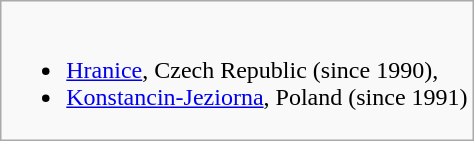<table class="wikitable">
<tr valign="top">
<td><br><ul><li> <a href='#'>Hranice</a>, Czech Republic (since 1990),</li><li> <a href='#'>Konstancin-Jeziorna</a>, Poland (since 1991)</li></ul></td>
</tr>
</table>
